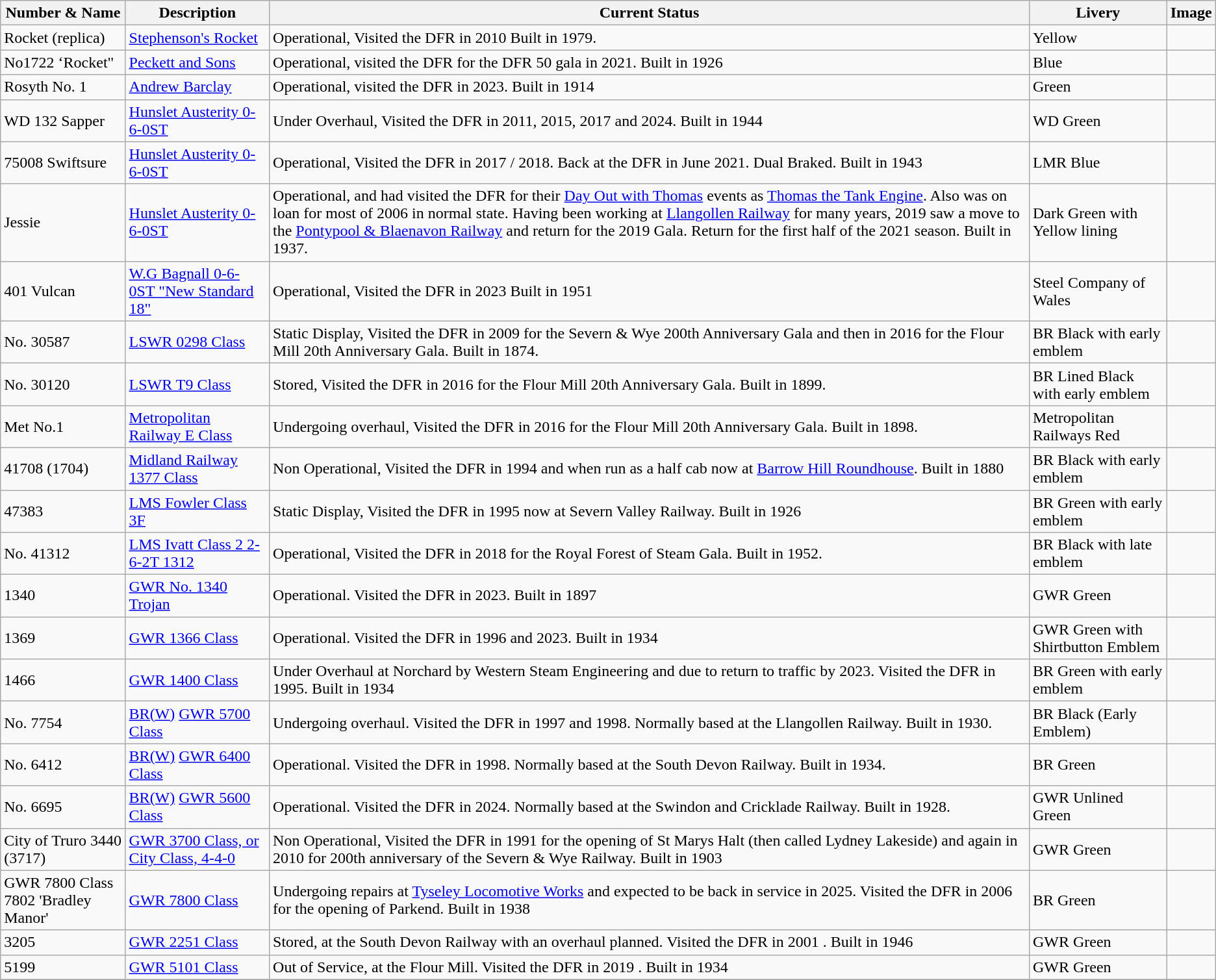<table class="wikitable">
<tr>
<th>Number & Name</th>
<th>Description</th>
<th>Current Status</th>
<th>Livery</th>
<th>Image</th>
</tr>
<tr>
<td>Rocket (replica)</td>
<td><a href='#'>Stephenson's Rocket</a></td>
<td>Operational, Visited the DFR in 2010 Built in 1979.</td>
<td>Yellow</td>
<td></td>
</tr>
<tr>
<td>No1722 ‘Rocket"</td>
<td><a href='#'>Peckett and Sons</a> </td>
<td>Operational, visited the DFR for the DFR 50  gala in 2021. Built in 1926</td>
<td>Blue</td>
<td></td>
</tr>
<tr>
<td>Rosyth No. 1</td>
<td><a href='#'>Andrew Barclay</a> </td>
<td>Operational, visited the DFR in 2023. Built in 1914</td>
<td>Green</td>
<td></td>
</tr>
<tr>
<td>WD 132 Sapper</td>
<td><a href='#'>Hunslet Austerity 0-6-0ST</a></td>
<td>Under Overhaul, Visited the DFR in 2011, 2015, 2017 and 2024.  Built in 1944</td>
<td>WD Green</td>
<td></td>
</tr>
<tr>
<td>75008 Swiftsure</td>
<td><a href='#'>Hunslet Austerity 0-6-0ST</a></td>
<td>Operational, Visited the DFR in 2017 / 2018. Back at the DFR in June 2021. Dual Braked. Built in 1943</td>
<td>LMR Blue</td>
<td></td>
</tr>
<tr>
<td>Jessie</td>
<td><a href='#'>Hunslet Austerity 0-6-0ST</a></td>
<td>Operational, and had visited the DFR for their <a href='#'>Day Out with Thomas</a> events as <a href='#'>Thomas the Tank Engine</a>. Also was on loan for most of 2006 in normal state. Having been working at <a href='#'>Llangollen Railway</a> for many years, 2019 saw a move to the <a href='#'>Pontypool & Blaenavon Railway</a> and return for the 2019 Gala. Return for the first half of the 2021 season. Built in 1937.</td>
<td>Dark Green with Yellow lining</td>
<td></td>
</tr>
<tr>
<td>401 Vulcan</td>
<td><a href='#'>W.G Bagnall 0-6-0ST "New Standard 18"</a></td>
<td>Operational, Visited the DFR in 2023 Built in 1951</td>
<td>Steel Company of Wales</td>
<td></td>
</tr>
<tr>
<td>No. 30587</td>
<td><a href='#'>LSWR 0298 Class</a></td>
<td>Static Display, Visited the DFR in 2009 for the Severn & Wye 200th Anniversary Gala and then in 2016 for the Flour Mill 20th Anniversary Gala. Built in 1874.</td>
<td>BR Black with early emblem</td>
<td></td>
</tr>
<tr>
<td>No. 30120</td>
<td><a href='#'>LSWR T9 Class</a></td>
<td>Stored, Visited the DFR in 2016 for the Flour Mill 20th Anniversary Gala. Built in 1899.</td>
<td>BR Lined Black with early emblem</td>
<td></td>
</tr>
<tr>
<td>Met No.1</td>
<td><a href='#'>Metropolitan Railway E Class</a></td>
<td>Undergoing overhaul, Visited the DFR in 2016 for the Flour Mill 20th Anniversary Gala. Built in 1898.</td>
<td>Metropolitan Railways Red</td>
<td></td>
</tr>
<tr>
<td>41708 (1704)</td>
<td><a href='#'>Midland Railway 1377 Class</a></td>
<td>Non Operational, Visited the DFR in 1994 and when run as a half cab now at <a href='#'>Barrow Hill Roundhouse</a>. Built in 1880</td>
<td>BR Black with early emblem</td>
<td></td>
</tr>
<tr>
<td>47383</td>
<td><a href='#'>LMS Fowler Class 3F</a></td>
<td>Static Display, Visited the DFR in 1995 now at Severn Valley Railway. Built in 1926</td>
<td>BR Green with early emblem</td>
<td></td>
</tr>
<tr>
<td>No. 41312</td>
<td><a href='#'>LMS Ivatt Class 2 2-6-2T 1312</a></td>
<td>Operational, Visited the DFR in 2018 for the Royal Forest of Steam Gala. Built in 1952.</td>
<td>BR Black with late emblem</td>
<td></td>
</tr>
<tr>
<td>1340</td>
<td><a href='#'>GWR No. 1340 Trojan</a></td>
<td>Operational. Visited the DFR in 2023. Built in 1897</td>
<td>GWR Green</td>
<td></td>
</tr>
<tr>
<td>1369</td>
<td><a href='#'>GWR 1366 Class</a></td>
<td>Operational. Visited the DFR in 1996  and 2023. Built in 1934</td>
<td>GWR Green with Shirtbutton Emblem</td>
<td></td>
</tr>
<tr>
<td>1466</td>
<td><a href='#'>GWR 1400 Class</a></td>
<td>Under Overhaul at Norchard by Western Steam Engineering and due to return to traffic by 2023. Visited the DFR in 1995. Built in 1934</td>
<td>BR Green with early emblem</td>
<td></td>
</tr>
<tr>
<td>No. 7754</td>
<td><a href='#'>BR(W)</a>  <a href='#'>GWR 5700 Class</a></td>
<td>Undergoing overhaul. Visited the DFR in 1997 and 1998. Normally based at the Llangollen Railway. Built in 1930.</td>
<td>BR Black (Early Emblem)</td>
<td></td>
</tr>
<tr>
<td>No. 6412</td>
<td><a href='#'>BR(W)</a>  <a href='#'>GWR 6400 Class</a></td>
<td>Operational. Visited the DFR in 1998. Normally based at the South Devon Railway. Built in 1934.</td>
<td>BR Green</td>
<td></td>
</tr>
<tr>
<td>No. 6695</td>
<td><a href='#'>BR(W)</a>  <a href='#'>GWR 5600 Class</a></td>
<td>Operational. Visited the DFR in 2024. Normally based at the Swindon and Cricklade Railway. Built in 1928.</td>
<td>GWR Unlined Green</td>
<td></td>
</tr>
<tr>
<td>City of Truro 3440 (3717)</td>
<td><a href='#'>GWR 3700 Class, or City Class, 4-4-0</a></td>
<td>Non Operational, Visited the DFR in 1991 for the opening of St Marys Halt (then called Lydney Lakeside) and again in 2010 for 200th anniversary of the Severn & Wye Railway. Built in 1903</td>
<td>GWR Green</td>
<td></td>
</tr>
<tr>
<td>GWR 7800 Class 7802 'Bradley Manor'</td>
<td><a href='#'>GWR 7800 Class</a></td>
<td>Undergoing repairs at <a href='#'>Tyseley Locomotive Works</a> and expected to be back in service in 2025. Visited the DFR in 2006 for the opening of Parkend. Built in 1938</td>
<td>BR Green</td>
<td></td>
</tr>
<tr>
<td>3205</td>
<td><a href='#'>GWR 2251 Class</a></td>
<td>Stored, at the South Devon Railway with an overhaul planned. Visited the DFR in 2001 . Built in 1946</td>
<td>GWR Green</td>
<td></td>
</tr>
<tr>
<td>5199</td>
<td><a href='#'>GWR 5101 Class</a></td>
<td>Out of Service, at the Flour Mill. Visited the DFR in 2019 . Built in 1934</td>
<td>GWR Green</td>
<td></td>
</tr>
<tr>
</tr>
</table>
